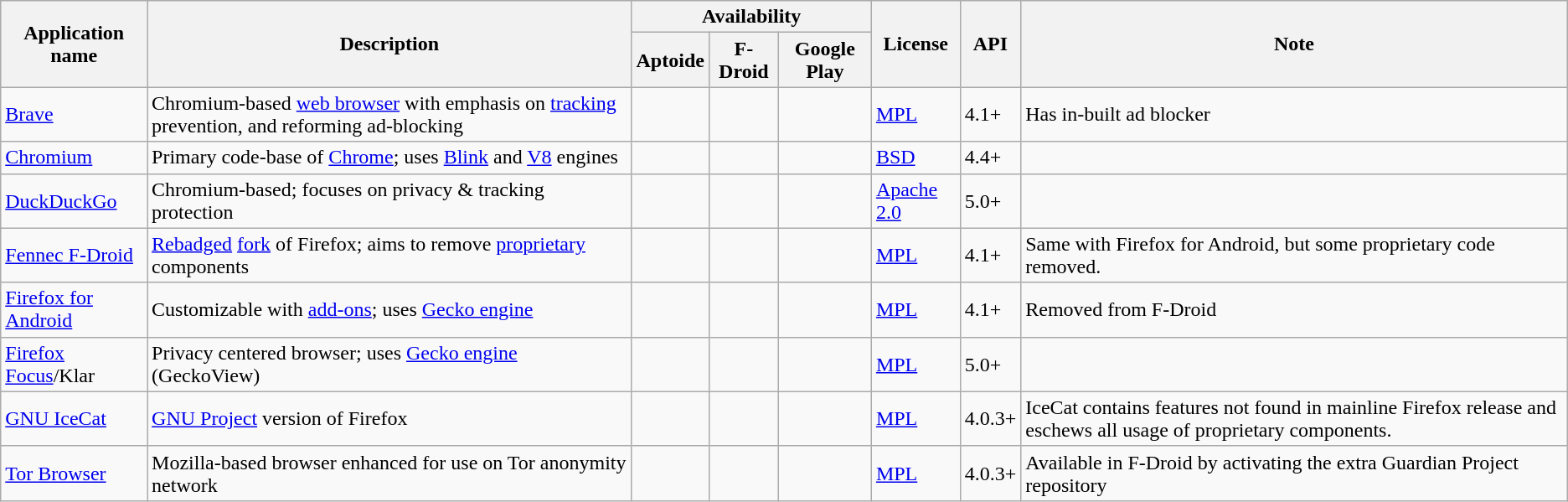<table class="wikitable">
<tr>
<th rowspan="2">Application name</th>
<th rowspan="2">Description</th>
<th colspan="3">Availability</th>
<th rowspan="2">License</th>
<th rowspan="2">API</th>
<th rowspan="2">Note</th>
</tr>
<tr>
<th>Aptoide</th>
<th>F-Droid</th>
<th>Google Play</th>
</tr>
<tr>
<td><a href='#'>Brave</a></td>
<td>Chromium-based <a href='#'>web browser</a> with emphasis on <a href='#'>tracking</a> prevention, and reforming ad-blocking</td>
<td></td>
<td></td>
<td></td>
<td><a href='#'>MPL</a></td>
<td>4.1+</td>
<td>Has in-built ad blocker</td>
</tr>
<tr>
<td><a href='#'>Chromium</a></td>
<td>Primary code-base of <a href='#'>Chrome</a>; uses <a href='#'>Blink</a> and <a href='#'>V8</a> engines</td>
<td></td>
<td></td>
<td></td>
<td><a href='#'>BSD</a></td>
<td>4.4+</td>
<td></td>
</tr>
<tr>
<td><a href='#'>DuckDuckGo</a></td>
<td>Chromium-based; focuses on privacy & tracking protection</td>
<td></td>
<td></td>
<td></td>
<td><a href='#'>Apache 2.0</a></td>
<td>5.0+</td>
<td></td>
</tr>
<tr>
<td><a href='#'>Fennec F-Droid</a></td>
<td><a href='#'>Rebadged</a> <a href='#'>fork</a> of Firefox; aims to remove <a href='#'>proprietary</a> components</td>
<td></td>
<td> </td>
<td></td>
<td><a href='#'>MPL</a></td>
<td>4.1+</td>
<td>Same with Firefox for Android, but some proprietary code removed.</td>
</tr>
<tr>
<td><a href='#'>Firefox for Android</a></td>
<td>Customizable with <a href='#'>add-ons</a>; uses <a href='#'>Gecko engine</a></td>
<td></td>
<td>  </td>
<td></td>
<td><a href='#'>MPL</a></td>
<td>4.1+</td>
<td>Removed from F-Droid</td>
</tr>
<tr>
<td><a href='#'>Firefox Focus</a>/Klar</td>
<td>Privacy centered browser; uses <a href='#'>Gecko engine</a> (GeckoView)</td>
<td></td>
<td></td>
<td></td>
<td><a href='#'>MPL</a></td>
<td>5.0+</td>
<td></td>
</tr>
<tr>
<td><a href='#'>GNU IceCat</a></td>
<td><a href='#'>GNU Project</a> version of Firefox</td>
<td></td>
<td> </td>
<td></td>
<td><a href='#'>MPL</a></td>
<td>4.0.3+</td>
<td>IceCat contains features not found in mainline Firefox release and eschews all usage of proprietary components.</td>
</tr>
<tr>
<td><a href='#'>Tor Browser</a></td>
<td>Mozilla-based browser enhanced for use on Tor anonymity network</td>
<td></td>
<td></td>
<td></td>
<td><a href='#'>MPL</a></td>
<td>4.0.3+</td>
<td>Available in F-Droid by activating the extra Guardian Project repository</td>
</tr>
</table>
